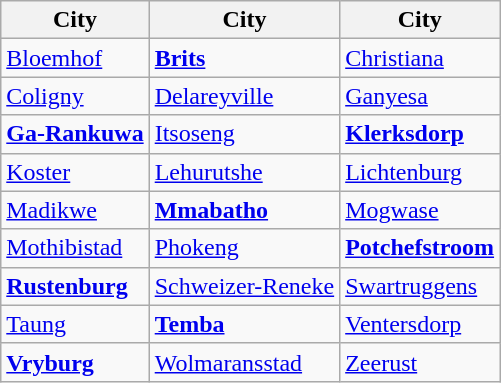<table class="wikitable">
<tr>
<th>City</th>
<th>City</th>
<th>City</th>
</tr>
<tr>
<td><a href='#'>Bloemhof</a></td>
<td><strong><a href='#'>Brits</a></strong></td>
<td><a href='#'>Christiana</a></td>
</tr>
<tr>
<td><a href='#'>Coligny</a></td>
<td><a href='#'>Delareyville</a></td>
<td><a href='#'>Ganyesa</a></td>
</tr>
<tr>
<td><strong><a href='#'>Ga-Rankuwa</a></strong></td>
<td><a href='#'>Itsoseng</a></td>
<td><strong><a href='#'>Klerksdorp</a></strong></td>
</tr>
<tr>
<td><a href='#'>Koster</a></td>
<td><a href='#'>Lehurutshe</a></td>
<td><a href='#'>Lichtenburg</a></td>
</tr>
<tr>
<td><a href='#'>Madikwe</a></td>
<td><strong><a href='#'>Mmabatho</a></strong></td>
<td><a href='#'>Mogwase</a></td>
</tr>
<tr>
<td><a href='#'>Mothibistad</a></td>
<td><a href='#'>Phokeng</a></td>
<td><strong><a href='#'>Potchefstroom</a></strong></td>
</tr>
<tr>
<td><strong><a href='#'>Rustenburg</a></strong></td>
<td><a href='#'>Schweizer-Reneke</a></td>
<td><a href='#'>Swartruggens</a></td>
</tr>
<tr>
<td><a href='#'>Taung</a></td>
<td><strong><a href='#'>Temba</a></strong></td>
<td><a href='#'>Ventersdorp</a></td>
</tr>
<tr>
<td><strong><a href='#'>Vryburg</a></strong></td>
<td><a href='#'>Wolmaransstad</a></td>
<td><a href='#'>Zeerust</a></td>
</tr>
</table>
